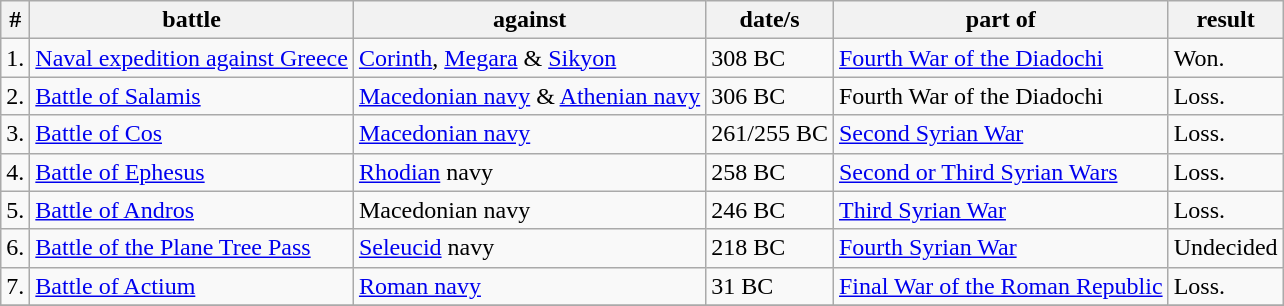<table class="wikitable sortable">
<tr>
<th>#</th>
<th>battle</th>
<th>against</th>
<th>date/s</th>
<th>part of</th>
<th>result</th>
</tr>
<tr>
<td>1.</td>
<td><a href='#'>Naval expedition against Greece</a></td>
<td><a href='#'>Corinth</a>, <a href='#'>Megara</a> & <a href='#'>Sikyon</a></td>
<td>308 BC</td>
<td><a href='#'>Fourth War of the Diadochi</a></td>
<td>Won.</td>
</tr>
<tr>
<td>2.</td>
<td><a href='#'>Battle of Salamis</a></td>
<td><a href='#'>Macedonian navy</a> & <a href='#'>Athenian navy</a></td>
<td>306 BC</td>
<td>Fourth War of the Diadochi</td>
<td>Loss.</td>
</tr>
<tr>
<td>3.</td>
<td><a href='#'>Battle of Cos</a></td>
<td><a href='#'>Macedonian navy</a></td>
<td>261/255 BC</td>
<td><a href='#'>Second Syrian War</a></td>
<td>Loss.</td>
</tr>
<tr>
<td>4.</td>
<td><a href='#'>Battle of Ephesus</a></td>
<td><a href='#'>Rhodian</a> navy</td>
<td>258 BC</td>
<td><a href='#'>Second or Third Syrian Wars</a></td>
<td>Loss.</td>
</tr>
<tr>
<td>5.</td>
<td><a href='#'>Battle of Andros</a></td>
<td>Macedonian navy</td>
<td>246 BC</td>
<td><a href='#'>Third Syrian War</a></td>
<td>Loss.</td>
</tr>
<tr>
<td>6.</td>
<td><a href='#'>Battle of the Plane Tree Pass</a></td>
<td><a href='#'>Seleucid</a> navy</td>
<td>218 BC</td>
<td><a href='#'>Fourth Syrian War</a></td>
<td>Undecided</td>
</tr>
<tr>
<td>7.</td>
<td><a href='#'>Battle of Actium</a></td>
<td><a href='#'>Roman navy</a></td>
<td>31 BC</td>
<td><a href='#'>Final War of the Roman Republic</a></td>
<td>Loss.</td>
</tr>
<tr>
</tr>
</table>
